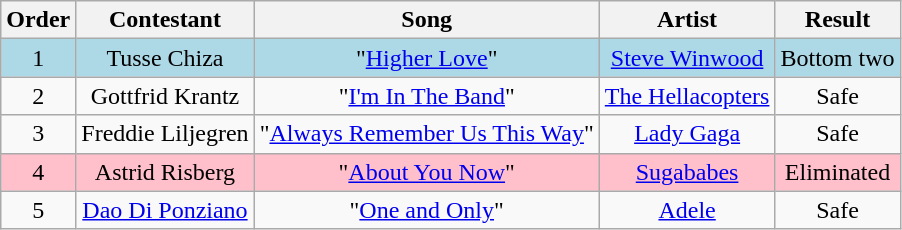<table class="wikitable plainrowheaders sortable" style="text-align:center;">
<tr>
<th scope="col">Order</th>
<th scope="col">Contestant</th>
<th scope="col">Song</th>
<th scope="col">Artist</th>
<th scope="col">Result</th>
</tr>
<tr style="background:lightblue">
<td>1</td>
<td scope="row">Tusse Chiza</td>
<td>"<a href='#'>Higher Love</a>"</td>
<td><a href='#'>Steve Winwood</a></td>
<td>Bottom two</td>
</tr>
<tr>
<td>2</td>
<td scope="row">Gottfrid Krantz</td>
<td>"<a href='#'>I'm In The Band</a>"</td>
<td><a href='#'>The Hellacopters</a></td>
<td>Safe</td>
</tr>
<tr>
<td>3</td>
<td scope="row">Freddie Liljegren</td>
<td>"<a href='#'>Always Remember Us This Way</a>"</td>
<td><a href='#'>Lady Gaga</a></td>
<td>Safe</td>
</tr>
<tr style="background:pink;">
<td>4</td>
<td scope="row">Astrid Risberg</td>
<td>"<a href='#'>About You Now</a>"</td>
<td><a href='#'>Sugababes</a></td>
<td>Eliminated</td>
</tr>
<tr>
<td>5</td>
<td scope="row"><a href='#'>Dao Di Ponziano</a></td>
<td>"<a href='#'>One and Only</a>"</td>
<td><a href='#'>Adele</a></td>
<td>Safe</td>
</tr>
</table>
